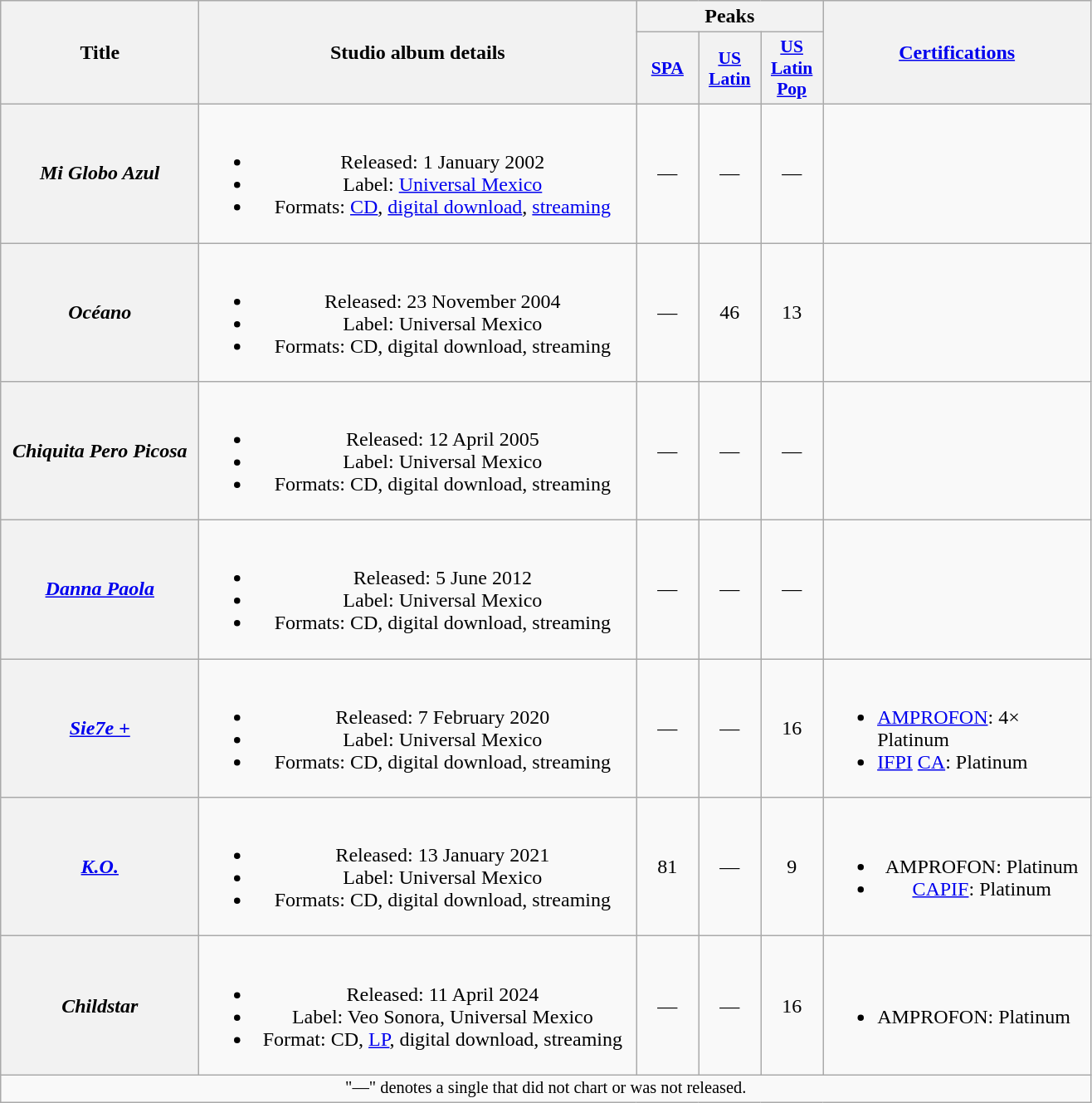<table class="wikitable plainrowheaders" style="text-align:center;">
<tr>
<th scope="col" rowspan="2" style="width:9.5em;">Title</th>
<th scope="col" rowspan="2" style="width:21.5em;">Studio album details</th>
<th scope="col" colspan="3">Peaks</th>
<th scope="col" rowspan="2" style="width:13em;"><a href='#'>Certifications</a></th>
</tr>
<tr>
<th scope="col" style="width:3em;font-size:90%;"><a href='#'>SPA</a><br></th>
<th scope="col" style="width:3em;font-size:90%;"><a href='#'>US<br>Latin</a><br></th>
<th scope="col" style="width:3em;font-size:90%;"><a href='#'>US<br>Latin<br>Pop</a><br></th>
</tr>
<tr>
<th scope="row"><em>Mi Globo Azul</em></th>
<td><br><ul><li>Released: 1 January 2002</li><li>Label: <a href='#'>Universal Mexico</a></li><li>Formats: <a href='#'>CD</a>, <a href='#'>digital download</a>, <a href='#'>streaming</a></li></ul></td>
<td>—</td>
<td>—</td>
<td>—</td>
<td align="left"></td>
</tr>
<tr>
<th scope="row"><em>Océano</em></th>
<td><br><ul><li>Released: 23 November 2004</li><li>Label: Universal Mexico</li><li>Formats: CD, digital download, streaming</li></ul></td>
<td>—</td>
<td>46</td>
<td>13</td>
<td align="left"></td>
</tr>
<tr>
<th scope="row"><em>Chiquita Pero Picosa</em></th>
<td><br><ul><li>Released: 12 April 2005</li><li>Label: Universal Mexico</li><li>Formats: CD, digital download, streaming</li></ul></td>
<td>—</td>
<td>—</td>
<td>—</td>
<td align="left"></td>
</tr>
<tr>
<th scope="row"><em><a href='#'>Danna Paola</a></em></th>
<td><br><ul><li>Released: 5 June 2012</li><li>Label: Universal Mexico</li><li>Formats: CD, digital download, streaming</li></ul></td>
<td>—</td>
<td>—</td>
<td>—</td>
<td align="left"></td>
</tr>
<tr>
<th scope="row"><em><a href='#'>Sie7e +</a></em></th>
<td><br><ul><li>Released: 7 February 2020</li><li>Label: Universal Mexico</li><li>Formats: CD, digital download, streaming</li></ul></td>
<td>—</td>
<td>—</td>
<td>16</td>
<td align="left"><br><ul><li><a href='#'>AMPROFON</a>: 4× Platinum</li><li><a href='#'>IFPI</a> <a href='#'>CA</a>: Platinum</li></ul></td>
</tr>
<tr>
<th scope="row"><em><a href='#'>K.O.</a></em></th>
<td><br><ul><li>Released: 13 January 2021</li><li>Label: Universal Mexico</li><li>Formats: CD, digital download, streaming</li></ul></td>
<td>81</td>
<td>—</td>
<td>9</td>
<td><br><ul><li>AMPROFON: Platinum</li><li><a href='#'>CAPIF</a>: Platinum</li></ul></td>
</tr>
<tr>
<th scope="row"><em>Childstar</em></th>
<td><br><ul><li>Released: 11 April 2024</li><li>Label: Veo Sonora, Universal Mexico</li><li>Format: CD, <a href='#'>LP</a>, digital download, streaming</li></ul></td>
<td>—</td>
<td>—</td>
<td>16</td>
<td align="left"><br><ul><li>AMPROFON: Platinum</li></ul></td>
</tr>
<tr>
<td style="font-size:85%;" colspan="10">"—" denotes a single that did not chart or was not released.</td>
</tr>
</table>
